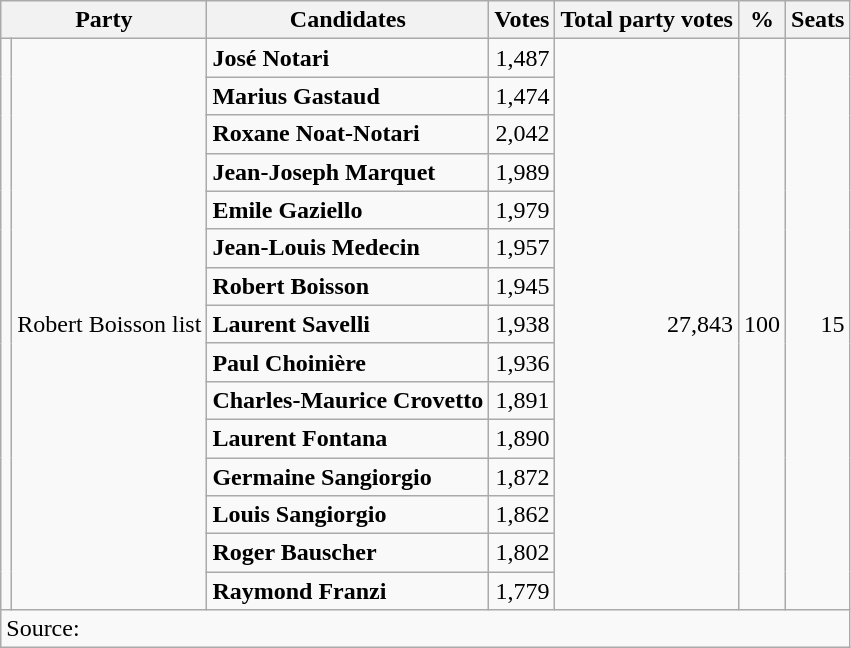<table class="wikitable" style="text-align:right">
<tr>
<th colspan="2">Party</th>
<th>Candidates</th>
<th>Votes</th>
<th>Total party votes</th>
<th>%</th>
<th>Seats</th>
</tr>
<tr>
<td rowspan="15" bgcolor=></td>
<td rowspan="15" align="left">Robert Boisson list</td>
<td align="left"><strong>José Notari</strong></td>
<td>1,487</td>
<td rowspan="15">27,843</td>
<td rowspan="15">100</td>
<td rowspan="15">15</td>
</tr>
<tr>
<td align="left"><strong>Marius Gastaud</strong></td>
<td>1,474</td>
</tr>
<tr>
<td align="left"><strong>Roxane Noat-Notari</strong></td>
<td>2,042</td>
</tr>
<tr>
<td align="left"><strong>Jean-Joseph Marquet</strong></td>
<td>1,989</td>
</tr>
<tr>
<td align="left"><strong>Emile Gaziello</strong></td>
<td>1,979</td>
</tr>
<tr>
<td align="left"><strong>Jean-Louis Medecin</strong></td>
<td>1,957</td>
</tr>
<tr>
<td align="left"><strong>Robert Boisson</strong></td>
<td>1,945</td>
</tr>
<tr>
<td align="left"><strong>Laurent Savelli</strong></td>
<td>1,938</td>
</tr>
<tr>
<td align="left"><strong>Paul Choinière</strong></td>
<td>1,936</td>
</tr>
<tr>
<td align="left"><strong>Charles-Maurice Crovetto</strong></td>
<td>1,891</td>
</tr>
<tr>
<td align="left"><strong>Laurent Fontana</strong></td>
<td>1,890</td>
</tr>
<tr>
<td align="left"><strong>Germaine Sangiorgio</strong></td>
<td>1,872</td>
</tr>
<tr>
<td align="left"><strong>Louis Sangiorgio</strong></td>
<td>1,862</td>
</tr>
<tr>
<td align="left"><strong>Roger Bauscher</strong></td>
<td>1,802</td>
</tr>
<tr>
<td align="left"><strong>Raymond Franzi</strong></td>
<td>1,779</td>
</tr>
<tr>
<td colspan="7" align="left">Source: </td>
</tr>
</table>
